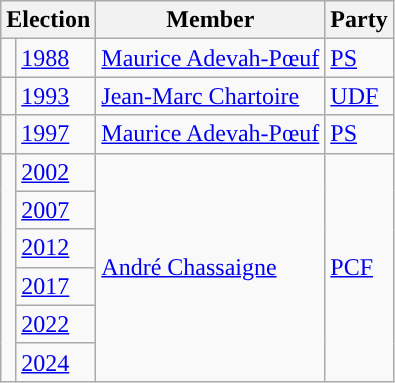<table class="wikitable">
<tr>
<th colspan="2">Election</th>
<th>Member</th>
<th>Party</th>
</tr>
<tr>
<td style="color:inherit;background:"></td>
<td><a href='#'>1988</a></td>
<td><a href='#'>Maurice Adevah-Pœuf</a></td>
<td><a href='#'>PS</a></td>
</tr>
<tr>
<td style="color:inherit;background:"></td>
<td><a href='#'>1993</a></td>
<td><a href='#'>Jean-Marc Chartoire</a></td>
<td><a href='#'>UDF</a></td>
</tr>
<tr>
<td style="color:inherit;background:"></td>
<td><a href='#'>1997</a></td>
<td><a href='#'>Maurice Adevah-Pœuf</a></td>
<td><a href='#'>PS</a></td>
</tr>
<tr>
<td rowspan="6" style="color:inherit;background:"></td>
<td><a href='#'>2002</a></td>
<td rowspan="6"><a href='#'>André Chassaigne</a></td>
<td rowspan="6"><a href='#'>PCF</a></td>
</tr>
<tr>
<td><a href='#'>2007</a></td>
</tr>
<tr>
<td><a href='#'>2012</a></td>
</tr>
<tr>
<td><a href='#'>2017</a></td>
</tr>
<tr>
<td><a href='#'>2022</a></td>
</tr>
<tr>
<td><a href='#'>2024</a></td>
</tr>
</table>
